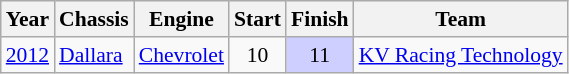<table class="wikitable" style="font-size: 90%;">
<tr>
<th>Year</th>
<th>Chassis</th>
<th>Engine</th>
<th>Start</th>
<th>Finish</th>
<th>Team</th>
</tr>
<tr>
<td><a href='#'>2012</a></td>
<td><a href='#'>Dallara</a></td>
<td><a href='#'>Chevrolet</a></td>
<td align=center>10</td>
<td align=center style="background:#CFCFFF;">11</td>
<td nowrap><a href='#'>KV Racing Technology</a></td>
</tr>
</table>
